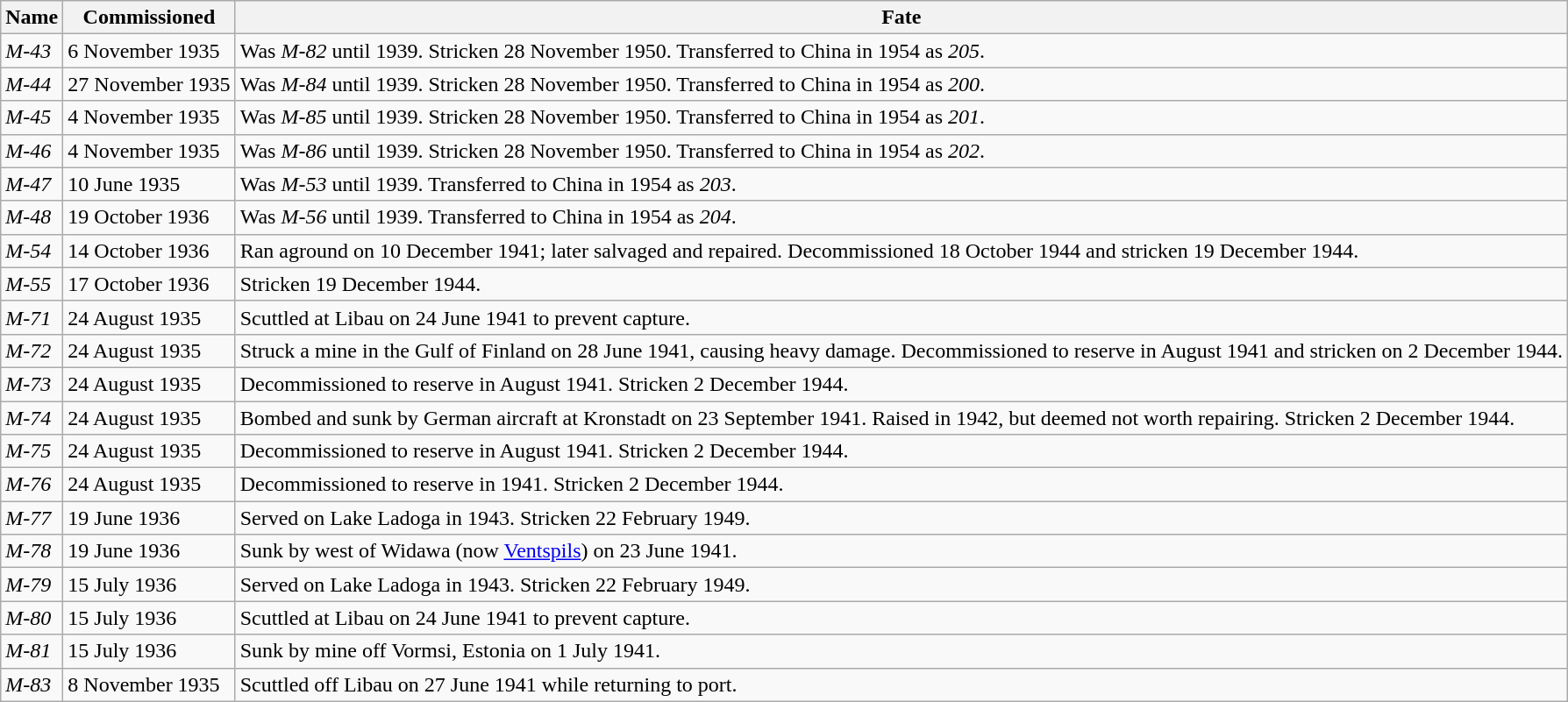<table class="wikitable">
<tr>
<th>Name</th>
<th>Commissioned</th>
<th>Fate</th>
</tr>
<tr>
<td><em>M-43</em></td>
<td>6 November 1935</td>
<td>Was <em>M-82</em> until 1939. Stricken 28 November 1950. Transferred to China in 1954 as <em>205</em>.</td>
</tr>
<tr>
<td><em>M-44</em></td>
<td>27 November 1935</td>
<td>Was <em>M-84</em> until 1939. Stricken 28 November 1950. Transferred to China in 1954 as <em>200</em>.</td>
</tr>
<tr>
<td><em>M-45</em></td>
<td>4 November 1935</td>
<td>Was <em>M-85</em> until 1939. Stricken 28 November 1950. Transferred to China in 1954 as <em>201</em>.</td>
</tr>
<tr>
<td><em>M-46</em></td>
<td>4 November 1935</td>
<td>Was <em>M-86</em> until 1939. Stricken 28 November 1950. Transferred to China in 1954 as <em>202</em>.</td>
</tr>
<tr>
<td><em>M-47</em></td>
<td>10 June 1935</td>
<td>Was <em>M-53</em> until 1939. Transferred to China in 1954 as <em>203</em>.</td>
</tr>
<tr>
<td><em>M-48</em></td>
<td>19 October 1936</td>
<td>Was <em>M-56</em> until 1939. Transferred to China in 1954 as <em>204</em>.</td>
</tr>
<tr>
<td><em>M-54</em></td>
<td>14 October 1936</td>
<td>Ran aground on 10 December 1941; later salvaged and repaired. Decommissioned 18 October 1944 and stricken 19 December 1944.</td>
</tr>
<tr>
<td><em>M-55</em></td>
<td>17 October 1936</td>
<td>Stricken 19 December 1944.</td>
</tr>
<tr>
<td><em>M-71</em></td>
<td>24 August 1935</td>
<td>Scuttled at Libau on 24 June 1941 to prevent capture.</td>
</tr>
<tr>
<td><em>M-72</em></td>
<td>24 August 1935</td>
<td>Struck a mine in the Gulf of Finland on 28 June 1941, causing heavy damage. Decommissioned to reserve in August 1941 and stricken on 2 December 1944.</td>
</tr>
<tr>
<td><em>M-73</em></td>
<td>24 August 1935</td>
<td>Decommissioned to reserve in August 1941. Stricken 2 December 1944.</td>
</tr>
<tr>
<td><em>M-74</em></td>
<td>24 August 1935</td>
<td>Bombed and sunk by German aircraft at Kronstadt on 23 September 1941. Raised in 1942, but deemed not worth repairing. Stricken 2 December 1944.</td>
</tr>
<tr>
<td><em>M-75</em></td>
<td>24 August 1935</td>
<td>Decommissioned to reserve in August 1941. Stricken 2 December 1944.</td>
</tr>
<tr>
<td><em>M-76</em></td>
<td>24 August 1935</td>
<td>Decommissioned to reserve in 1941. Stricken 2 December 1944.</td>
</tr>
<tr>
<td><em>M-77</em></td>
<td>19 June 1936</td>
<td>Served on Lake Ladoga in 1943. Stricken 22 February 1949.</td>
</tr>
<tr>
<td><em>M-78</em></td>
<td>19 June 1936</td>
<td>Sunk by  west of Widawa (now <a href='#'>Ventspils</a>) on 23 June 1941.</td>
</tr>
<tr>
<td><em>M-79</em></td>
<td>15 July 1936</td>
<td>Served on Lake Ladoga in 1943. Stricken 22 February 1949.</td>
</tr>
<tr>
<td><em>M-80</em></td>
<td>15 July 1936</td>
<td>Scuttled at Libau on 24 June 1941 to prevent capture.</td>
</tr>
<tr>
<td><em>M-81</em></td>
<td>15 July 1936</td>
<td>Sunk by mine off Vormsi, Estonia on 1 July 1941.</td>
</tr>
<tr>
<td><em>M-83</em></td>
<td>8 November 1935</td>
<td>Scuttled off Libau on 27 June 1941 while returning to port.</td>
</tr>
</table>
